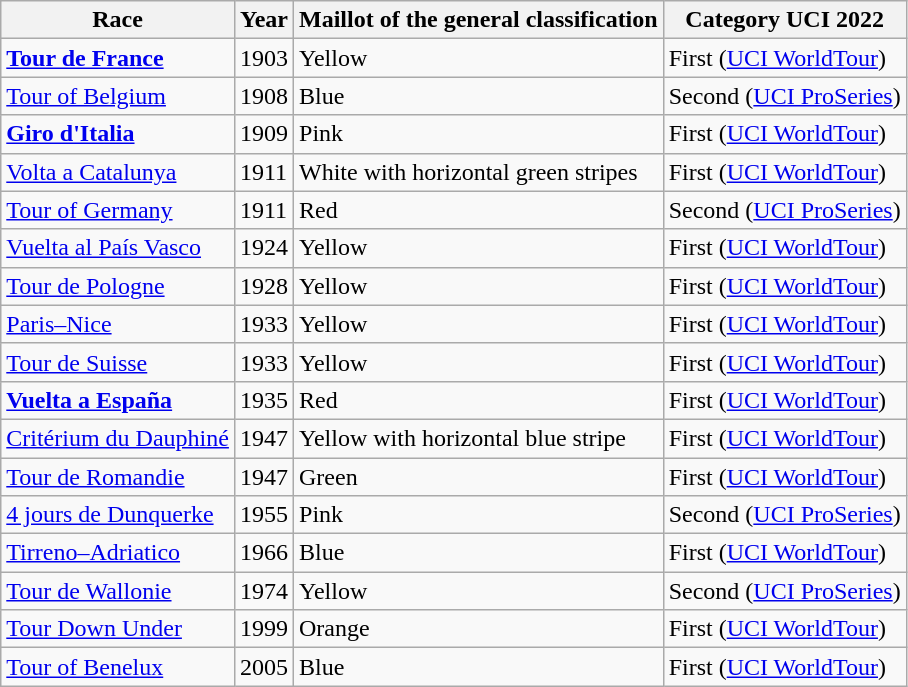<table class="wikitable sortable">
<tr>
<th>Race</th>
<th>Year</th>
<th>Maillot of the general classification</th>
<th>Category UCI 2022</th>
</tr>
<tr>
<td><strong> <a href='#'>Tour de France</a></strong></td>
<td>1903</td>
<td> Yellow</td>
<td>First (<a href='#'>UCI WorldTour</a>)</td>
</tr>
<tr>
<td> <a href='#'>Tour of Belgium</a></td>
<td>1908</td>
<td> Blue</td>
<td>Second (<a href='#'>UCI ProSeries</a>)</td>
</tr>
<tr>
<td><strong> <a href='#'>Giro d'Italia</a></strong></td>
<td>1909</td>
<td> Pink</td>
<td>First (<a href='#'>UCI WorldTour</a>)</td>
</tr>
<tr>
<td> <a href='#'>Volta a Catalunya</a></td>
<td>1911</td>
<td> White with horizontal green stripes</td>
<td>First (<a href='#'>UCI WorldTour</a>)</td>
</tr>
<tr>
<td> <a href='#'>Tour of Germany</a></td>
<td>1911</td>
<td> Red</td>
<td>Second (<a href='#'>UCI ProSeries</a>)</td>
</tr>
<tr>
<td> <a href='#'>Vuelta al País Vasco</a></td>
<td>1924</td>
<td> Yellow</td>
<td>First (<a href='#'>UCI WorldTour</a>)</td>
</tr>
<tr>
<td> <a href='#'>Tour de Pologne</a></td>
<td>1928</td>
<td> Yellow</td>
<td>First (<a href='#'>UCI WorldTour</a>)</td>
</tr>
<tr>
<td> <a href='#'>Paris–Nice</a></td>
<td>1933</td>
<td> Yellow</td>
<td>First (<a href='#'>UCI WorldTour</a>)</td>
</tr>
<tr>
<td> <a href='#'>Tour de Suisse</a></td>
<td>1933</td>
<td> Yellow</td>
<td>First (<a href='#'>UCI WorldTour</a>)</td>
</tr>
<tr>
<td><strong> <a href='#'>Vuelta a España</a></strong></td>
<td>1935</td>
<td> Red</td>
<td>First (<a href='#'>UCI WorldTour</a>)</td>
</tr>
<tr>
<td> <a href='#'>Critérium du Dauphiné</a></td>
<td>1947</td>
<td> Yellow with horizontal blue stripe</td>
<td>First (<a href='#'>UCI WorldTour</a>)</td>
</tr>
<tr>
<td> <a href='#'>Tour de Romandie</a></td>
<td>1947</td>
<td> Green</td>
<td>First (<a href='#'>UCI WorldTour</a>)</td>
</tr>
<tr>
<td> <a href='#'>4 jours de Dunquerke</a></td>
<td>1955</td>
<td> Pink</td>
<td>Second (<a href='#'>UCI ProSeries</a>)</td>
</tr>
<tr>
<td> <a href='#'>Tirreno–Adriatico</a></td>
<td>1966</td>
<td> Blue</td>
<td>First (<a href='#'>UCI WorldTour</a>)</td>
</tr>
<tr>
<td> <a href='#'>Tour de Wallonie</a></td>
<td>1974</td>
<td> Yellow</td>
<td>Second (<a href='#'>UCI ProSeries</a>)</td>
</tr>
<tr>
<td> <a href='#'>Tour Down Under</a></td>
<td>1999</td>
<td> Orange</td>
<td>First (<a href='#'>UCI WorldTour</a>)</td>
</tr>
<tr>
<td> <a href='#'>Tour of Benelux</a></td>
<td>2005</td>
<td> Blue</td>
<td>First (<a href='#'>UCI WorldTour</a>)</td>
</tr>
</table>
